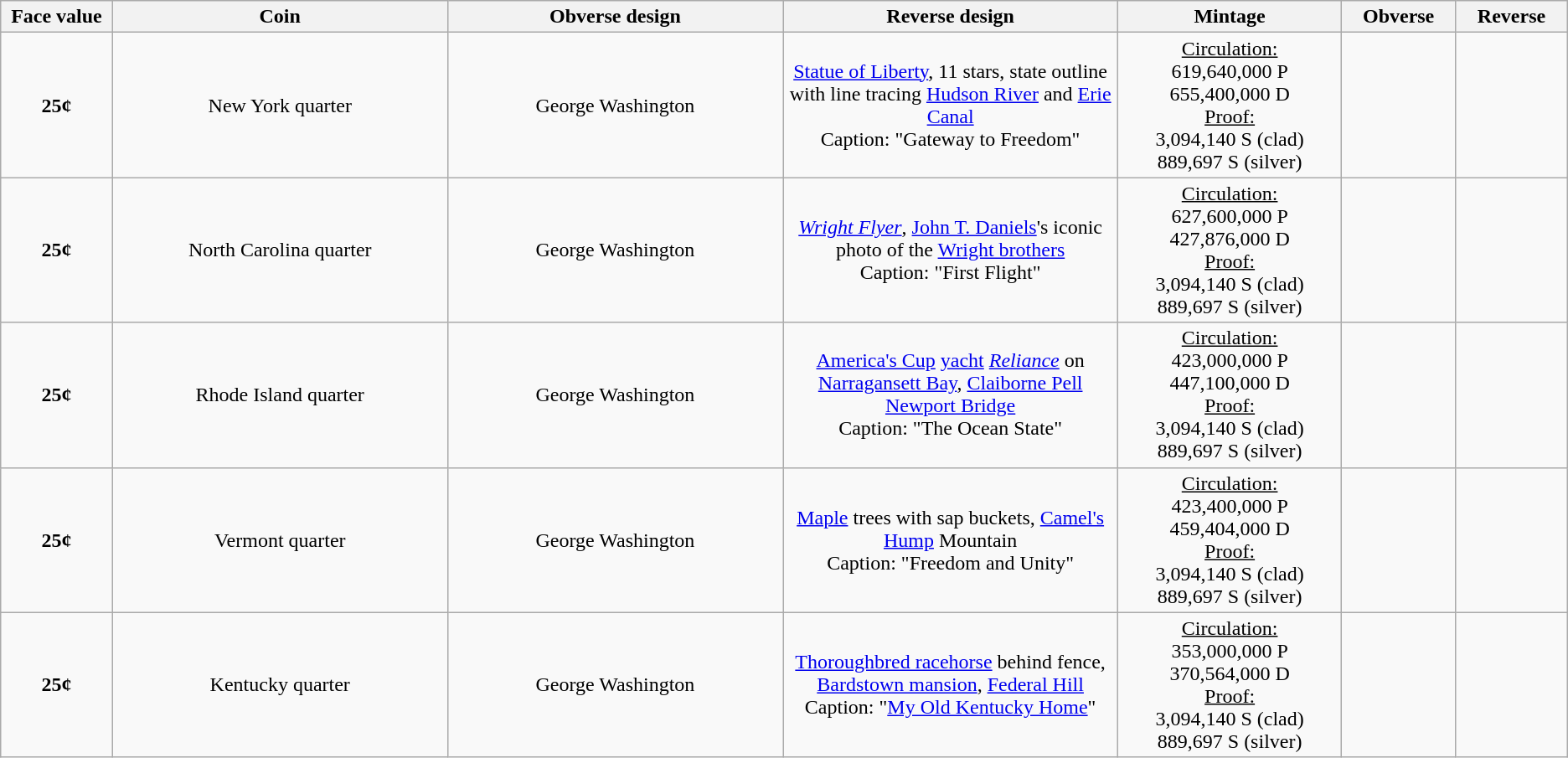<table class="wikitable">
<tr>
<th width="5%">Face value</th>
<th width="15%">Coin</th>
<th width="15%">Obverse design</th>
<th width="15%">Reverse design</th>
<th width="10%">Mintage</th>
<th width="5%">Obverse</th>
<th width="5%">Reverse</th>
</tr>
<tr>
<td align="center"><strong>25¢</strong></td>
<td align="center">New York quarter</td>
<td align="center">George Washington</td>
<td align="center"><a href='#'>Statue of Liberty</a>, 11 stars, state outline with line tracing <a href='#'>Hudson River</a> and <a href='#'>Erie Canal</a><br>Caption: "Gateway to Freedom"</td>
<td align="center"><u>Circulation:</u><br>619,640,000 P<br>655,400,000 D<br><u>Proof:</u><br>3,094,140 S (clad)<br>889,697 S (silver)</td>
<td></td>
<td></td>
</tr>
<tr>
<td align="center"><strong>25¢</strong></td>
<td align="center">North Carolina quarter</td>
<td align="center">George Washington</td>
<td align="center"><em><a href='#'>Wright Flyer</a></em>, <a href='#'>John T. Daniels</a>'s iconic photo of the <a href='#'>Wright brothers</a><br>Caption: "First Flight"</td>
<td align="center"><u>Circulation:</u><br>627,600,000 P<br>427,876,000 D<br><u>Proof:</u><br>3,094,140 S (clad)<br>889,697 S (silver)</td>
<td></td>
<td></td>
</tr>
<tr>
<td align="center"><strong>25¢</strong></td>
<td align="center">Rhode Island quarter</td>
<td align="center">George Washington</td>
<td align="center"><a href='#'>America's Cup</a> <a href='#'>yacht</a> <em><a href='#'>Reliance</a></em> on <a href='#'>Narragansett Bay</a>, <a href='#'>Claiborne Pell Newport Bridge</a><br>Caption: "The Ocean State"</td>
<td align="center"><u>Circulation:</u><br>423,000,000 P<br>447,100,000 D<br><u>Proof:</u><br>3,094,140 S (clad)<br>889,697 S (silver)</td>
<td></td>
<td></td>
</tr>
<tr>
<td align="center"><strong>25¢</strong></td>
<td align="center">Vermont quarter</td>
<td align="center">George Washington</td>
<td align="center"><a href='#'>Maple</a> trees with sap buckets, <a href='#'>Camel's Hump</a> Mountain<br>Caption: "Freedom and Unity"</td>
<td align="center"><u>Circulation:</u><br>423,400,000 P<br>459,404,000 D<br><u>Proof:</u><br>3,094,140 S (clad)<br>889,697 S (silver)</td>
<td></td>
<td></td>
</tr>
<tr>
<td align="center"><strong>25¢</strong></td>
<td align="center">Kentucky quarter</td>
<td align="center">George Washington</td>
<td align="center"><a href='#'>Thoroughbred racehorse</a> behind fence, <a href='#'>Bardstown mansion</a>, <a href='#'>Federal Hill</a><br>Caption: "<a href='#'>My Old Kentucky Home</a>"</td>
<td align="center"><u>Circulation:</u><br>353,000,000 P<br>370,564,000 D<br><u>Proof:</u><br>3,094,140 S (clad)<br>889,697 S (silver)</td>
<td></td>
<td></td>
</tr>
</table>
